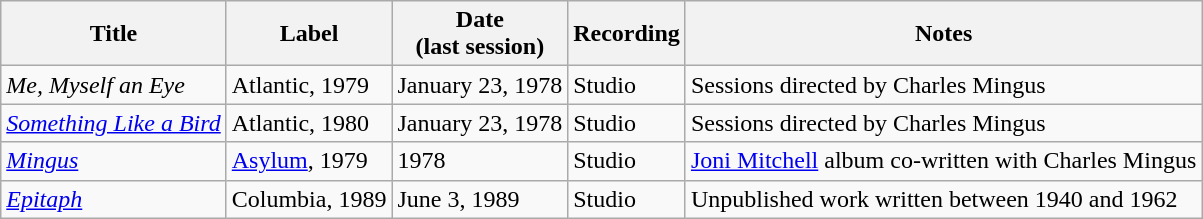<table class="wikitable">
<tr>
<th>Title</th>
<th>Label</th>
<th>Date<br>(last session)</th>
<th>Recording</th>
<th>Notes</th>
</tr>
<tr>
<td><em>Me, Myself an Eye</em></td>
<td>Atlantic, 1979</td>
<td>January 23, 1978</td>
<td>Studio</td>
<td>Sessions directed by Charles Mingus</td>
</tr>
<tr>
<td><em><a href='#'>Something Like a Bird</a></em></td>
<td>Atlantic, 1980</td>
<td>January 23, 1978</td>
<td>Studio</td>
<td>Sessions directed by Charles Mingus</td>
</tr>
<tr>
<td><a href='#'><em>Mingus</em></a></td>
<td><a href='#'>Asylum</a>, 1979</td>
<td>1978</td>
<td>Studio</td>
<td><a href='#'>Joni Mitchell</a> album co-written with Charles Mingus</td>
</tr>
<tr>
<td><a href='#'><em>Epitaph</em></a></td>
<td>Columbia, 1989</td>
<td>June 3, 1989</td>
<td>Studio</td>
<td>Unpublished work written between 1940 and 1962</td>
</tr>
</table>
